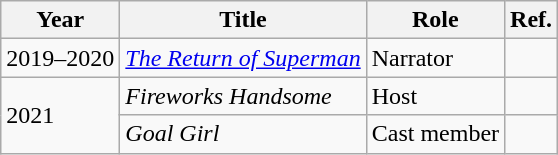<table class="wikitable">
<tr>
<th>Year</th>
<th>Title</th>
<th>Role</th>
<th>Ref.</th>
</tr>
<tr>
<td>2019–2020</td>
<td><em><a href='#'>The Return of Superman</a></em></td>
<td>Narrator</td>
<td></td>
</tr>
<tr>
<td rowspan="2">2021</td>
<td><em>Fireworks Handsome</em></td>
<td>Host</td>
<td></td>
</tr>
<tr>
<td><em>Goal Girl</em></td>
<td>Cast member</td>
<td></td>
</tr>
</table>
